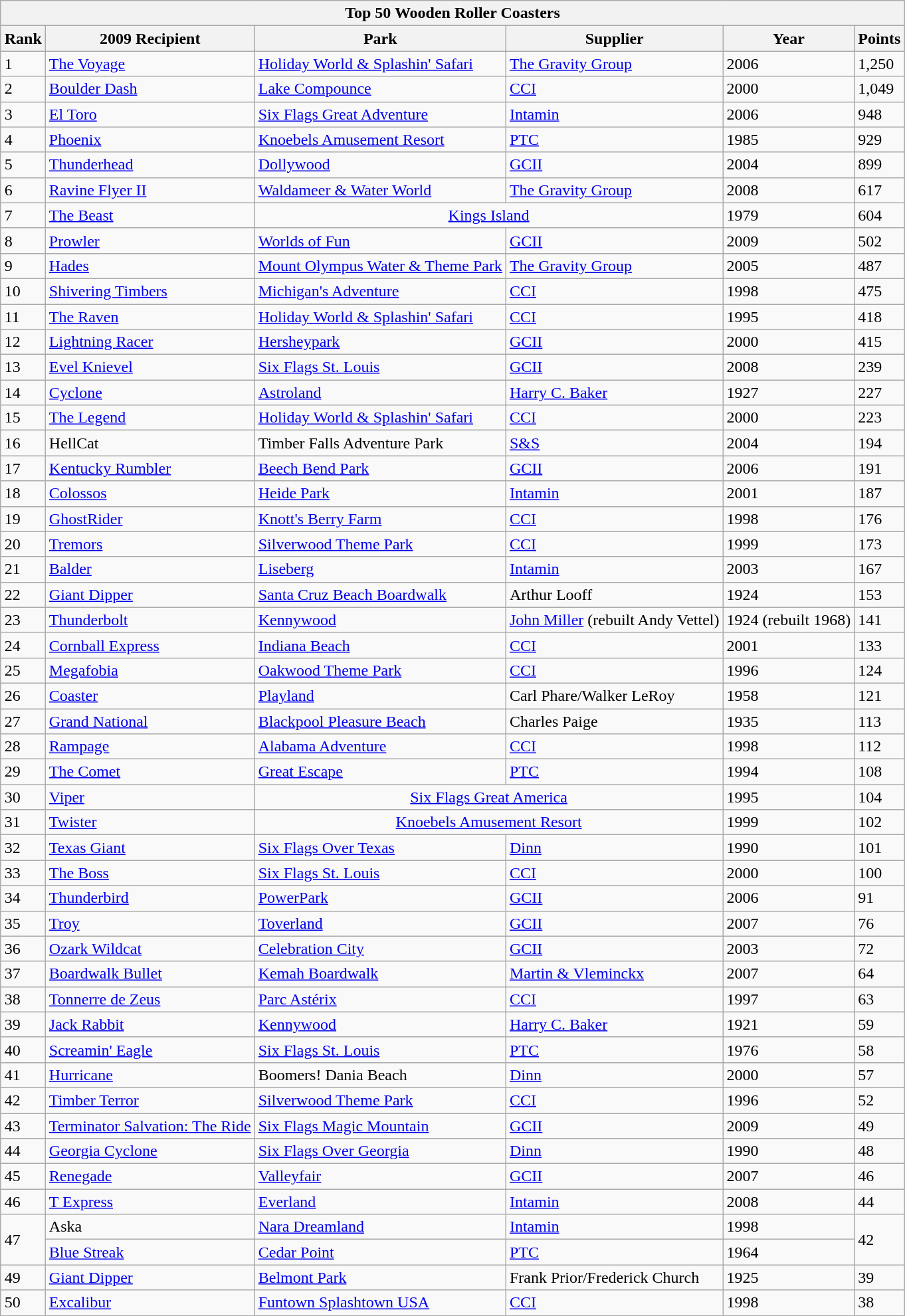<table class="wikitable" style="margin:1em auto;">
<tr>
<th colspan="500"><strong>Top 50 Wooden Roller Coasters</strong></th>
</tr>
<tr>
<th>Rank</th>
<th>2009 Recipient</th>
<th>Park</th>
<th>Supplier</th>
<th>Year</th>
<th>Points</th>
</tr>
<tr>
<td>1</td>
<td><a href='#'>The Voyage</a></td>
<td><a href='#'>Holiday World & Splashin' Safari</a></td>
<td><a href='#'>The Gravity Group</a></td>
<td>2006</td>
<td>1,250</td>
</tr>
<tr>
<td>2</td>
<td><a href='#'>Boulder Dash</a></td>
<td><a href='#'>Lake Compounce</a></td>
<td><a href='#'>CCI</a></td>
<td>2000</td>
<td>1,049</td>
</tr>
<tr>
<td>3</td>
<td><a href='#'>El Toro</a></td>
<td><a href='#'>Six Flags Great Adventure</a></td>
<td><a href='#'>Intamin</a></td>
<td>2006</td>
<td>948</td>
</tr>
<tr>
<td>4</td>
<td><a href='#'>Phoenix</a></td>
<td><a href='#'>Knoebels Amusement Resort</a></td>
<td><a href='#'>PTC</a></td>
<td>1985</td>
<td>929</td>
</tr>
<tr>
<td>5</td>
<td><a href='#'>Thunderhead</a></td>
<td><a href='#'>Dollywood</a></td>
<td><a href='#'>GCII</a></td>
<td>2004</td>
<td>899</td>
</tr>
<tr>
<td>6</td>
<td><a href='#'>Ravine Flyer II</a></td>
<td><a href='#'>Waldameer & Water World</a></td>
<td><a href='#'>The Gravity Group</a></td>
<td>2008</td>
<td>617</td>
</tr>
<tr>
<td>7</td>
<td><a href='#'>The Beast</a></td>
<td colspan="2" style="text-align:center;"><a href='#'>Kings Island</a></td>
<td>1979</td>
<td>604</td>
</tr>
<tr>
<td>8</td>
<td><a href='#'>Prowler</a></td>
<td><a href='#'>Worlds of Fun</a></td>
<td><a href='#'>GCII</a></td>
<td>2009</td>
<td>502</td>
</tr>
<tr>
<td>9</td>
<td><a href='#'>Hades</a></td>
<td><a href='#'>Mount Olympus Water & Theme Park</a></td>
<td><a href='#'>The Gravity Group</a></td>
<td>2005</td>
<td>487</td>
</tr>
<tr>
<td>10</td>
<td><a href='#'>Shivering Timbers</a></td>
<td><a href='#'>Michigan's Adventure</a></td>
<td><a href='#'>CCI</a></td>
<td>1998</td>
<td>475</td>
</tr>
<tr>
<td>11</td>
<td><a href='#'>The Raven</a></td>
<td><a href='#'>Holiday World & Splashin' Safari</a></td>
<td><a href='#'>CCI</a></td>
<td>1995</td>
<td>418</td>
</tr>
<tr>
<td>12</td>
<td><a href='#'>Lightning Racer</a></td>
<td><a href='#'>Hersheypark</a></td>
<td><a href='#'>GCII</a></td>
<td>2000</td>
<td>415</td>
</tr>
<tr>
<td>13</td>
<td><a href='#'>Evel Knievel</a></td>
<td><a href='#'>Six Flags St. Louis</a></td>
<td><a href='#'>GCII</a></td>
<td>2008</td>
<td>239</td>
</tr>
<tr>
<td>14</td>
<td><a href='#'>Cyclone</a></td>
<td><a href='#'>Astroland</a></td>
<td><a href='#'>Harry C. Baker</a></td>
<td>1927</td>
<td>227</td>
</tr>
<tr>
<td>15</td>
<td><a href='#'>The Legend</a></td>
<td><a href='#'>Holiday World & Splashin' Safari</a></td>
<td><a href='#'>CCI</a></td>
<td>2000</td>
<td>223</td>
</tr>
<tr>
<td>16</td>
<td>HellCat</td>
<td>Timber Falls Adventure Park</td>
<td><a href='#'>S&S</a></td>
<td>2004</td>
<td>194</td>
</tr>
<tr>
<td>17</td>
<td><a href='#'>Kentucky Rumbler</a></td>
<td><a href='#'>Beech Bend Park</a></td>
<td><a href='#'>GCII</a></td>
<td>2006</td>
<td>191</td>
</tr>
<tr>
<td>18</td>
<td><a href='#'>Colossos</a></td>
<td><a href='#'>Heide Park</a></td>
<td><a href='#'>Intamin</a></td>
<td>2001</td>
<td>187</td>
</tr>
<tr>
<td>19</td>
<td><a href='#'>GhostRider</a></td>
<td><a href='#'>Knott's Berry Farm</a></td>
<td><a href='#'>CCI</a></td>
<td>1998</td>
<td>176</td>
</tr>
<tr>
<td>20</td>
<td><a href='#'>Tremors</a></td>
<td><a href='#'>Silverwood Theme Park</a></td>
<td><a href='#'>CCI</a></td>
<td>1999</td>
<td>173</td>
</tr>
<tr>
<td>21</td>
<td><a href='#'>Balder</a></td>
<td><a href='#'>Liseberg</a></td>
<td><a href='#'>Intamin</a></td>
<td>2003</td>
<td>167</td>
</tr>
<tr>
<td>22</td>
<td><a href='#'>Giant Dipper</a></td>
<td><a href='#'>Santa Cruz Beach Boardwalk</a></td>
<td>Arthur Looff</td>
<td>1924</td>
<td>153</td>
</tr>
<tr>
<td>23</td>
<td><a href='#'>Thunderbolt</a></td>
<td><a href='#'>Kennywood</a></td>
<td><a href='#'>John Miller</a> (rebuilt Andy Vettel)</td>
<td>1924 (rebuilt 1968)</td>
<td>141</td>
</tr>
<tr>
<td>24</td>
<td><a href='#'>Cornball Express</a></td>
<td><a href='#'>Indiana Beach</a></td>
<td><a href='#'>CCI</a></td>
<td>2001</td>
<td>133</td>
</tr>
<tr>
<td>25</td>
<td><a href='#'>Megafobia</a></td>
<td><a href='#'>Oakwood Theme Park</a></td>
<td><a href='#'>CCI</a></td>
<td>1996</td>
<td>124</td>
</tr>
<tr>
<td>26</td>
<td><a href='#'>Coaster</a></td>
<td><a href='#'>Playland</a></td>
<td>Carl Phare/Walker LeRoy</td>
<td>1958</td>
<td>121</td>
</tr>
<tr>
<td>27</td>
<td><a href='#'>Grand National</a></td>
<td><a href='#'>Blackpool Pleasure Beach</a></td>
<td>Charles Paige</td>
<td>1935</td>
<td>113</td>
</tr>
<tr>
<td>28</td>
<td><a href='#'>Rampage</a></td>
<td><a href='#'>Alabama Adventure</a></td>
<td><a href='#'>CCI</a></td>
<td>1998</td>
<td>112</td>
</tr>
<tr>
<td>29</td>
<td><a href='#'>The Comet</a></td>
<td><a href='#'>Great Escape</a></td>
<td><a href='#'>PTC</a></td>
<td>1994</td>
<td>108</td>
</tr>
<tr>
<td>30</td>
<td><a href='#'>Viper</a></td>
<td colspan="2" style="text-align:center;"><a href='#'>Six Flags Great America</a></td>
<td>1995</td>
<td>104</td>
</tr>
<tr>
<td>31</td>
<td><a href='#'>Twister</a></td>
<td colspan="2" style="text-align:center;"><a href='#'>Knoebels Amusement Resort</a></td>
<td>1999</td>
<td>102</td>
</tr>
<tr>
<td>32</td>
<td><a href='#'>Texas Giant</a></td>
<td><a href='#'>Six Flags Over Texas</a></td>
<td><a href='#'>Dinn</a></td>
<td>1990</td>
<td>101</td>
</tr>
<tr>
<td>33</td>
<td><a href='#'>The Boss</a></td>
<td><a href='#'>Six Flags St. Louis</a></td>
<td><a href='#'>CCI</a></td>
<td>2000</td>
<td>100</td>
</tr>
<tr>
<td>34</td>
<td><a href='#'>Thunderbird</a></td>
<td><a href='#'>PowerPark</a></td>
<td><a href='#'>GCII</a></td>
<td>2006</td>
<td>91</td>
</tr>
<tr>
<td>35</td>
<td><a href='#'>Troy</a></td>
<td><a href='#'>Toverland</a></td>
<td><a href='#'>GCII</a></td>
<td>2007</td>
<td>76</td>
</tr>
<tr>
<td>36</td>
<td><a href='#'>Ozark Wildcat</a></td>
<td><a href='#'>Celebration City</a></td>
<td><a href='#'>GCII</a></td>
<td>2003</td>
<td>72</td>
</tr>
<tr>
<td>37</td>
<td><a href='#'>Boardwalk Bullet</a></td>
<td><a href='#'>Kemah Boardwalk</a></td>
<td><a href='#'>Martin & Vleminckx</a></td>
<td>2007</td>
<td>64</td>
</tr>
<tr>
<td>38</td>
<td><a href='#'>Tonnerre de Zeus</a></td>
<td><a href='#'>Parc Astérix</a></td>
<td><a href='#'>CCI</a></td>
<td>1997</td>
<td>63</td>
</tr>
<tr>
<td>39</td>
<td><a href='#'>Jack Rabbit</a></td>
<td><a href='#'>Kennywood</a></td>
<td><a href='#'>Harry C. Baker</a></td>
<td>1921</td>
<td>59</td>
</tr>
<tr>
<td>40</td>
<td><a href='#'>Screamin' Eagle</a></td>
<td><a href='#'>Six Flags St. Louis</a></td>
<td><a href='#'>PTC</a></td>
<td>1976</td>
<td>58</td>
</tr>
<tr>
<td>41</td>
<td><a href='#'>Hurricane</a></td>
<td>Boomers! Dania Beach</td>
<td><a href='#'>Dinn</a></td>
<td>2000</td>
<td>57</td>
</tr>
<tr>
<td>42</td>
<td><a href='#'>Timber Terror</a></td>
<td><a href='#'>Silverwood Theme Park</a></td>
<td><a href='#'>CCI</a></td>
<td>1996</td>
<td>52</td>
</tr>
<tr>
<td>43</td>
<td><a href='#'>Terminator Salvation: The Ride</a></td>
<td><a href='#'>Six Flags Magic Mountain</a></td>
<td><a href='#'>GCII</a></td>
<td>2009</td>
<td>49</td>
</tr>
<tr>
<td>44</td>
<td><a href='#'>Georgia Cyclone</a></td>
<td><a href='#'>Six Flags Over Georgia</a></td>
<td><a href='#'>Dinn</a></td>
<td>1990</td>
<td>48</td>
</tr>
<tr>
<td>45</td>
<td><a href='#'>Renegade</a></td>
<td><a href='#'>Valleyfair</a></td>
<td><a href='#'>GCII</a></td>
<td>2007</td>
<td>46</td>
</tr>
<tr>
<td>46</td>
<td><a href='#'>T Express</a></td>
<td><a href='#'>Everland</a></td>
<td><a href='#'>Intamin</a></td>
<td>2008</td>
<td>44</td>
</tr>
<tr>
<td rowspan="2">47</td>
<td>Aska</td>
<td><a href='#'>Nara Dreamland</a></td>
<td><a href='#'>Intamin</a></td>
<td>1998</td>
<td rowspan="2">42</td>
</tr>
<tr>
<td><a href='#'>Blue Streak</a></td>
<td><a href='#'>Cedar Point</a></td>
<td><a href='#'>PTC</a></td>
<td>1964</td>
</tr>
<tr>
<td>49</td>
<td><a href='#'>Giant Dipper</a></td>
<td><a href='#'>Belmont Park</a></td>
<td>Frank Prior/Frederick Church</td>
<td>1925</td>
<td>39</td>
</tr>
<tr>
<td>50</td>
<td><a href='#'>Excalibur</a></td>
<td><a href='#'>Funtown Splashtown USA</a></td>
<td><a href='#'>CCI</a></td>
<td>1998</td>
<td>38</td>
</tr>
</table>
